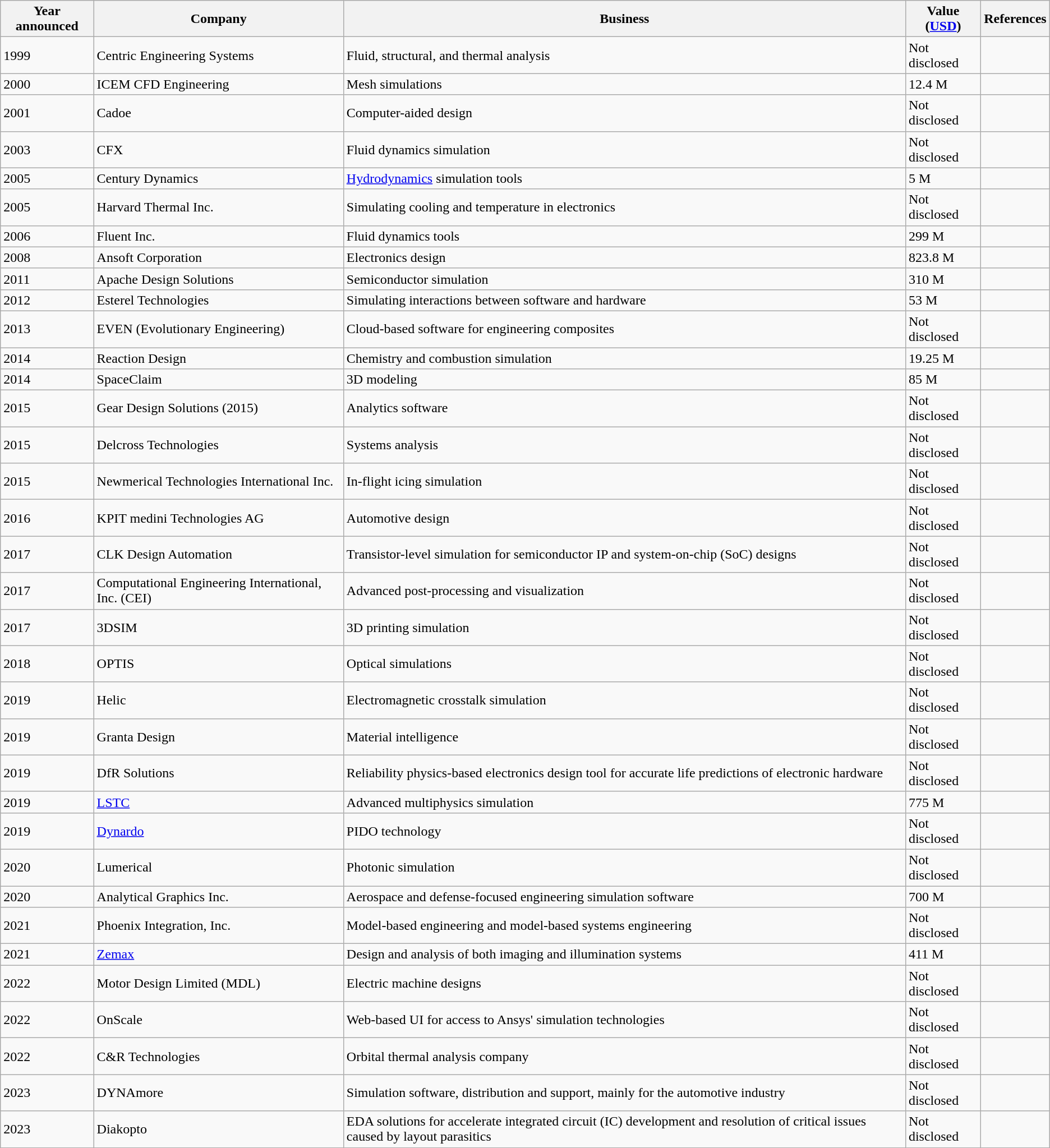<table class="wikitable sortable">
<tr>
<th>Year announced</th>
<th>Company</th>
<th class="unsortable">Business</th>
<th>Value (<a href='#'>USD</a>)</th>
<th class="unsortable">References</th>
</tr>
<tr>
<td>1999</td>
<td>Centric Engineering Systems</td>
<td>Fluid, structural, and thermal analysis</td>
<td>Not disclosed</td>
<td></td>
</tr>
<tr>
<td>2000</td>
<td>ICEM CFD Engineering</td>
<td>Mesh simulations</td>
<td>12.4 M</td>
<td></td>
</tr>
<tr>
<td>2001</td>
<td>Cadoe</td>
<td>Computer-aided design</td>
<td>Not disclosed</td>
<td></td>
</tr>
<tr>
<td>2003</td>
<td>CFX</td>
<td>Fluid dynamics simulation</td>
<td>Not disclosed</td>
<td></td>
</tr>
<tr>
<td>2005</td>
<td>Century Dynamics</td>
<td><a href='#'>Hydrodynamics</a> simulation tools</td>
<td>5 M</td>
<td></td>
</tr>
<tr>
<td>2005</td>
<td>Harvard Thermal Inc.</td>
<td>Simulating cooling and temperature in electronics</td>
<td>Not disclosed</td>
<td></td>
</tr>
<tr>
<td>2006</td>
<td>Fluent Inc.</td>
<td>Fluid dynamics tools</td>
<td>299 M</td>
<td></td>
</tr>
<tr>
<td>2008</td>
<td>Ansoft Corporation</td>
<td>Electronics design</td>
<td>823.8 M</td>
<td></td>
</tr>
<tr>
<td>2011</td>
<td>Apache Design Solutions</td>
<td>Semiconductor simulation</td>
<td>310 M</td>
<td></td>
</tr>
<tr>
<td>2012</td>
<td>Esterel Technologies</td>
<td>Simulating interactions between software and hardware</td>
<td>53 M</td>
<td></td>
</tr>
<tr>
<td>2013</td>
<td>EVEN (Evolutionary Engineering)</td>
<td>Cloud-based software for engineering composites</td>
<td>Not disclosed</td>
<td></td>
</tr>
<tr>
<td>2014</td>
<td>Reaction Design</td>
<td>Chemistry and combustion simulation</td>
<td>19.25 M</td>
<td></td>
</tr>
<tr>
<td>2014</td>
<td>SpaceClaim</td>
<td>3D modeling</td>
<td>85 M</td>
<td></td>
</tr>
<tr>
<td>2015</td>
<td>Gear Design Solutions (2015)</td>
<td>Analytics software</td>
<td>Not disclosed</td>
<td></td>
</tr>
<tr>
<td>2015</td>
<td>Delcross Technologies</td>
<td>Systems analysis</td>
<td>Not disclosed</td>
<td></td>
</tr>
<tr>
<td>2015</td>
<td>Newmerical Technologies International Inc.</td>
<td>In-flight icing simulation</td>
<td>Not disclosed</td>
<td></td>
</tr>
<tr>
<td>2016</td>
<td>KPIT medini Technologies AG</td>
<td>Automotive design</td>
<td>Not disclosed</td>
<td></td>
</tr>
<tr>
<td>2017</td>
<td>CLK Design Automation</td>
<td>Transistor-level simulation for semiconductor IP and system-on-chip (SoC) designs</td>
<td>Not disclosed</td>
<td></td>
</tr>
<tr>
<td>2017</td>
<td>Computational Engineering International, Inc. (CEI)</td>
<td>Advanced post-processing and visualization</td>
<td>Not disclosed</td>
<td></td>
</tr>
<tr>
<td>2017</td>
<td>3DSIM</td>
<td>3D printing simulation</td>
<td>Not disclosed</td>
<td></td>
</tr>
<tr>
<td>2018</td>
<td>OPTIS</td>
<td>Optical simulations</td>
<td>Not disclosed</td>
<td></td>
</tr>
<tr>
<td>2019</td>
<td>Helic</td>
<td>Electromagnetic crosstalk simulation</td>
<td>Not disclosed</td>
<td></td>
</tr>
<tr>
<td>2019</td>
<td>Granta Design</td>
<td>Material intelligence</td>
<td>Not disclosed</td>
<td></td>
</tr>
<tr>
<td>2019</td>
<td>DfR Solutions</td>
<td>Reliability physics-based electronics design tool for accurate life predictions of electronic hardware</td>
<td>Not disclosed</td>
<td></td>
</tr>
<tr>
<td>2019</td>
<td><a href='#'>LSTC</a></td>
<td>Advanced multiphysics simulation</td>
<td>775 M</td>
<td></td>
</tr>
<tr>
<td>2019</td>
<td><a href='#'>Dynardo</a></td>
<td>PIDO technology</td>
<td>Not disclosed</td>
<td></td>
</tr>
<tr>
<td>2020</td>
<td>Lumerical</td>
<td>Photonic simulation</td>
<td>Not disclosed</td>
<td></td>
</tr>
<tr>
<td>2020</td>
<td>Analytical Graphics Inc.</td>
<td>Aerospace and defense-focused engineering simulation software</td>
<td>700 M</td>
<td></td>
</tr>
<tr>
<td>2021</td>
<td>Phoenix Integration, Inc.</td>
<td>Model-based engineering and model-based systems engineering</td>
<td>Not disclosed</td>
<td></td>
</tr>
<tr>
<td>2021</td>
<td><a href='#'>Zemax</a></td>
<td>Design and analysis of both imaging and illumination systems</td>
<td>411 M</td>
<td></td>
</tr>
<tr>
<td>2022</td>
<td>Motor Design Limited (MDL)</td>
<td>Electric machine designs</td>
<td>Not disclosed</td>
<td></td>
</tr>
<tr>
<td>2022</td>
<td>OnScale</td>
<td>Web-based UI for access to Ansys' simulation technologies</td>
<td>Not disclosed</td>
<td></td>
</tr>
<tr>
<td>2022</td>
<td>C&R Technologies</td>
<td>Orbital thermal analysis company</td>
<td>Not disclosed</td>
<td></td>
</tr>
<tr>
<td>2023</td>
<td>DYNAmore</td>
<td>Simulation software, distribution and support, mainly for the automotive industry</td>
<td>Not disclosed</td>
<td></td>
</tr>
<tr>
<td>2023</td>
<td>Diakopto</td>
<td>EDA solutions for accelerate integrated circuit (IC) development and resolution of critical issues caused by layout parasitics</td>
<td>Not disclosed</td>
<td></td>
</tr>
</table>
